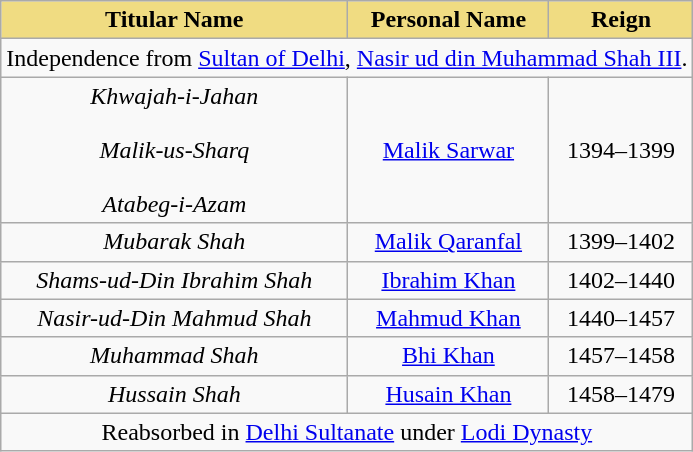<table class="wikitable" style="text-align:center">
<tr>
<th style="background-color:#F0DC82">Titular Name</th>
<th style="background-color:#F0DC82">Personal Name</th>
<th style="background-color:#F0DC82">Reign</th>
</tr>
<tr>
<td colspan="4" align="center">Independence from <a href='#'>Sultan of Delhi</a>, <a href='#'>Nasir ud din Muhammad Shah III</a>.</td>
</tr>
<tr>
<td align="center"><em>Khwajah-i-Jahan</em><br> <small></small><br><em>Malik-us-Sharq</em> <br> <small></small><br><em>Atabeg-i-Azam</em><br> <small></small></td>
<td align="center"><a href='#'>Malik Sarwar</a></td>
<td align="center">1394–1399</td>
</tr>
<tr>
<td align="center"><em>Mubarak Shah</em> <br> <small> </small></td>
<td align="center"><a href='#'>Malik Qaranfal</a></td>
<td align="center">1399–1402</td>
</tr>
<tr>
<td align="center"><em>Shams-ud-Din Ibrahim Shah</em><br> <small></small></td>
<td align="center"><a href='#'>Ibrahim Khan</a></td>
<td align="center">1402–1440</td>
</tr>
<tr>
<td align="center"><em>Nasir-ud-Din Mahmud Shah</em> <br> <small></small></td>
<td align="center"><a href='#'>Mahmud Khan</a></td>
<td align="center">1440–1457</td>
</tr>
<tr>
<td align="center"><em>Muhammad Shah</em> <br> <small></small></td>
<td align="center"><a href='#'>Bhi Khan</a></td>
<td align="center">1457–1458</td>
</tr>
<tr>
<td align="center"><em>Hussain Shah</em> <br> <small></small></td>
<td align="center"><a href='#'>Husain Khan</a></td>
<td align="center">1458–1479</td>
</tr>
<tr>
<td colspan="4" align="center">Reabsorbed in <a href='#'>Delhi Sultanate</a> under <a href='#'>Lodi Dynasty</a></td>
</tr>
</table>
